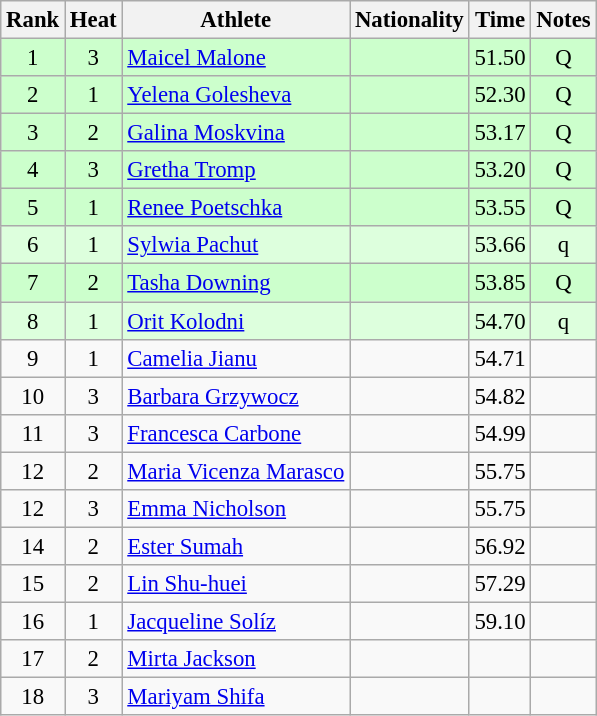<table class="wikitable sortable" style="text-align:center;font-size:95%">
<tr>
<th>Rank</th>
<th>Heat</th>
<th>Athlete</th>
<th>Nationality</th>
<th>Time</th>
<th>Notes</th>
</tr>
<tr bgcolor=ccffcc>
<td>1</td>
<td>3</td>
<td align=left><a href='#'>Maicel Malone</a></td>
<td align=left></td>
<td>51.50</td>
<td>Q</td>
</tr>
<tr bgcolor=ccffcc>
<td>2</td>
<td>1</td>
<td align=left><a href='#'>Yelena Golesheva</a></td>
<td align=left></td>
<td>52.30</td>
<td>Q</td>
</tr>
<tr bgcolor=ccffcc>
<td>3</td>
<td>2</td>
<td align=left><a href='#'>Galina Moskvina</a></td>
<td align=left></td>
<td>53.17</td>
<td>Q</td>
</tr>
<tr bgcolor=ccffcc>
<td>4</td>
<td>3</td>
<td align=left><a href='#'>Gretha Tromp</a></td>
<td align=left></td>
<td>53.20</td>
<td>Q</td>
</tr>
<tr bgcolor=ccffcc>
<td>5</td>
<td>1</td>
<td align=left><a href='#'>Renee Poetschka</a></td>
<td align=left></td>
<td>53.55</td>
<td>Q</td>
</tr>
<tr bgcolor=ddffdd>
<td>6</td>
<td>1</td>
<td align=left><a href='#'>Sylwia Pachut</a></td>
<td align=left></td>
<td>53.66</td>
<td>q</td>
</tr>
<tr bgcolor=ccffcc>
<td>7</td>
<td>2</td>
<td align=left><a href='#'>Tasha Downing</a></td>
<td align=left></td>
<td>53.85</td>
<td>Q</td>
</tr>
<tr bgcolor=ddffdd>
<td>8</td>
<td>1</td>
<td align=left><a href='#'>Orit Kolodni</a></td>
<td align=left></td>
<td>54.70</td>
<td>q</td>
</tr>
<tr>
<td>9</td>
<td>1</td>
<td align=left><a href='#'>Camelia Jianu</a></td>
<td align=left></td>
<td>54.71</td>
<td></td>
</tr>
<tr>
<td>10</td>
<td>3</td>
<td align=left><a href='#'>Barbara Grzywocz</a></td>
<td align=left></td>
<td>54.82</td>
<td></td>
</tr>
<tr>
<td>11</td>
<td>3</td>
<td align=left><a href='#'>Francesca Carbone</a></td>
<td align=left></td>
<td>54.99</td>
<td></td>
</tr>
<tr>
<td>12</td>
<td>2</td>
<td align=left><a href='#'>Maria Vicenza Marasco</a></td>
<td align=left></td>
<td>55.75</td>
<td></td>
</tr>
<tr>
<td>12</td>
<td>3</td>
<td align=left><a href='#'>Emma Nicholson</a></td>
<td align=left></td>
<td>55.75</td>
<td></td>
</tr>
<tr>
<td>14</td>
<td>2</td>
<td align=left><a href='#'>Ester Sumah</a></td>
<td align=left></td>
<td>56.92</td>
<td></td>
</tr>
<tr>
<td>15</td>
<td>2</td>
<td align=left><a href='#'>Lin Shu-huei</a></td>
<td align=left></td>
<td>57.29</td>
<td></td>
</tr>
<tr>
<td>16</td>
<td>1</td>
<td align=left><a href='#'>Jacqueline Solíz</a></td>
<td align=left></td>
<td>59.10</td>
<td></td>
</tr>
<tr>
<td>17</td>
<td>2</td>
<td align=left><a href='#'>Mirta Jackson</a></td>
<td align=left></td>
<td></td>
<td></td>
</tr>
<tr>
<td>18</td>
<td>3</td>
<td align=left><a href='#'>Mariyam Shifa</a></td>
<td align=left></td>
<td></td>
<td></td>
</tr>
</table>
